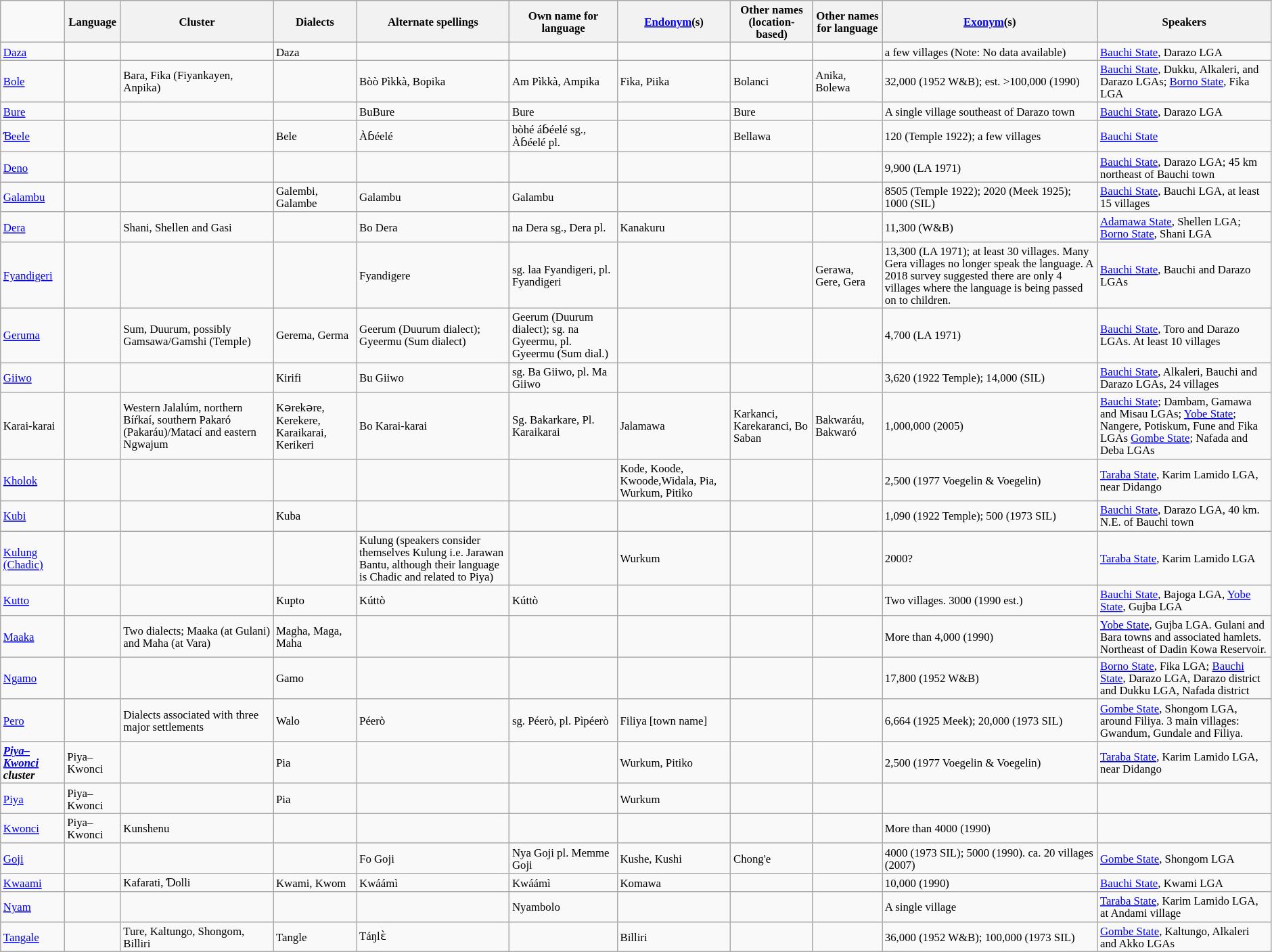<table class="wikitable sortable"  style="font-size: 70%">
<tr>
<td></td>
<th>Language</th>
<th>Cluster</th>
<th>Dialects</th>
<th>Alternate spellings</th>
<th>Own name for language</th>
<th><a href='#'>Endonym</a>(s)</th>
<th>Other names (location-based)</th>
<th>Other names for language</th>
<th><a href='#'>Exonym</a>(s)</th>
<th>Speakers</th>
</tr>
<tr>
<td><a href='#'>Daza</a></td>
<td></td>
<td></td>
<td>Daza</td>
<td></td>
<td></td>
<td></td>
<td></td>
<td></td>
<td>a few villages (Note: No data available)</td>
<td><a href='#'>Bauchi State</a>, Darazo LGA</td>
</tr>
<tr>
<td><a href='#'>Bole</a></td>
<td></td>
<td>Bara, Fika (Fiyankayen, Anpika)</td>
<td></td>
<td>Bòò Pìkkà, Bopika</td>
<td>Am Pìkkà, Ampika</td>
<td>Fika, Piika</td>
<td>Bolanci</td>
<td>Anika, Bolewa</td>
<td>32,000 (1952 W&B); est. >100,000 (1990)</td>
<td><a href='#'>Bauchi State</a>, Dukku, Alkaleri, and Darazo LGAs; <a href='#'>Borno State</a>, Fika LGA</td>
</tr>
<tr>
<td><a href='#'>Bure</a></td>
<td></td>
<td></td>
<td></td>
<td>BuBure</td>
<td>Bure</td>
<td></td>
<td>Bure</td>
<td></td>
<td>A single village southeast of Darazo town</td>
<td><a href='#'>Bauchi State</a>, Darazo LGA</td>
</tr>
<tr>
<td><a href='#'>Ɓeele</a></td>
<td></td>
<td></td>
<td>Bele</td>
<td>Àɓéelé</td>
<td>bòhé áɓéelé sg., Àɓéelé pl.</td>
<td></td>
<td>Bellawa</td>
<td></td>
<td>120 (Temple 1922); a few villages</td>
<td><a href='#'>Bauchi State</a></td>
</tr>
<tr>
<td><a href='#'>Deno</a></td>
<td></td>
<td></td>
<td></td>
<td></td>
<td></td>
<td></td>
<td></td>
<td></td>
<td>9,900 (LA 1971)</td>
<td><a href='#'>Bauchi State</a>, Darazo LGA; 45 km northeast of Bauchi town</td>
</tr>
<tr>
<td><a href='#'>Galambu</a></td>
<td></td>
<td></td>
<td>Galembi, Galambe</td>
<td>Galambu</td>
<td>Galambu</td>
<td></td>
<td></td>
<td></td>
<td>8505 (Temple 1922); 2020 (Meek 1925); 1000 (SIL)</td>
<td><a href='#'>Bauchi State</a>, Bauchi LGA, at least 15 villages</td>
</tr>
<tr>
<td><a href='#'>Dera</a></td>
<td></td>
<td>Shani, Shellen and Gasi</td>
<td></td>
<td>Bo Dera</td>
<td>na Dera sg., Dera pl.</td>
<td>Kanakuru</td>
<td></td>
<td></td>
<td>11,300 (W&B)</td>
<td><a href='#'>Adamawa State</a>, Shellen LGA; <a href='#'>Borno State</a>, Shani LGA</td>
</tr>
<tr>
<td><a href='#'>Fyandigeri</a></td>
<td></td>
<td></td>
<td></td>
<td>Fyandigere</td>
<td>sg. laa Fyandigeri, pl. Fyandigeri</td>
<td></td>
<td></td>
<td>Gerawa, Gere, Gera</td>
<td>13,300 (LA 1971); at least 30 villages. Many Gera villages no longer speak the language. A 2018 survey suggested there are only 4 villages where the language is being passed on to children.</td>
<td><a href='#'>Bauchi State</a>, Bauchi and Darazo LGAs</td>
</tr>
<tr>
<td><a href='#'>Geruma</a></td>
<td></td>
<td>Sum, Duurum, possibly Gamsawa/Gamshi (Temple)</td>
<td>Gerema, Germa</td>
<td>Geerum (Duurum dialect); Gyeermu (Sum dialect)</td>
<td>Geerum (Duurum dialect); sg. na Gyeermu, pl. Gyeermu (Sum dial.)</td>
<td></td>
<td></td>
<td></td>
<td>4,700 (LA 1971)</td>
<td><a href='#'>Bauchi State</a>, Toro and Darazo LGAs. At least 10 villages</td>
</tr>
<tr>
<td><a href='#'>Giiwo</a></td>
<td></td>
<td></td>
<td>Kirifi</td>
<td>Bu Giiwo</td>
<td>sg. Ba Giiwo, pl. Ma Giiwo</td>
<td></td>
<td></td>
<td></td>
<td>3,620 (1922 Temple); 14,000 (SIL)</td>
<td><a href='#'>Bauchi State</a>, Alkaleri, Bauchi and Darazo LGAs, 24 villages</td>
</tr>
<tr>
<td>Karai-karai</td>
<td></td>
<td>Western Jalalúm, northern Bíŕkaí, southern Pakaró (Pakaráu)/Matací and eastern Ngwajum</td>
<td>Kәrekәre, Kerekere, Karaikarai, Kerikeri</td>
<td>Bo Karai-karai</td>
<td>Sg. Bakarkare, Pl. Karaikarai</td>
<td>Jalamawa</td>
<td>Karkanci, Karekaranci, Bo Saban</td>
<td>Bakwaráu, Bakwaró</td>
<td>1,000,000 (2005)</td>
<td><a href='#'>Bauchi State</a>; Dambam, Gamawa and Misau LGAs; <a href='#'>Yobe State</a>; Nangere, Potiskum, Fune and Fika LGAs <a href='#'>Gombe State</a>; Nafada and Deba LGAs</td>
</tr>
<tr>
<td><a href='#'>Kholok</a></td>
<td></td>
<td></td>
<td></td>
<td></td>
<td></td>
<td>Kode, Koode, Kwoode,Widala, Pia, Wurkum, Pitiko</td>
<td></td>
<td></td>
<td>2,500 (1977 Voegelin & Voegelin)</td>
<td><a href='#'>Taraba State</a>, Karim Lamido LGA, near Didango</td>
</tr>
<tr>
<td><a href='#'>Kubi</a></td>
<td></td>
<td></td>
<td>Kuba</td>
<td></td>
<td></td>
<td></td>
<td></td>
<td></td>
<td>1,090 (1922 Temple); 500 (1973 SIL)</td>
<td><a href='#'>Bauchi State</a>, Darazo LGA, 40 km. N.E. of Bauchi town</td>
</tr>
<tr>
<td><a href='#'>Kulung (Chadic)</a></td>
<td></td>
<td></td>
<td></td>
<td>Kulung (speakers consider themselves Kulung i.e. Jarawan Bantu, although their language is Chadic and related to Piya)</td>
<td></td>
<td>Wurkum</td>
<td></td>
<td></td>
<td>2000?</td>
<td><a href='#'>Taraba State</a>, Karim Lamido LGA</td>
</tr>
<tr>
<td><a href='#'>Kutto</a></td>
<td></td>
<td></td>
<td>Kupto</td>
<td>Kúttò</td>
<td>Kúttò</td>
<td></td>
<td></td>
<td></td>
<td>Two villages. 3000 (1990 est.)</td>
<td><a href='#'>Bauchi State</a>, Bajoga LGA, <a href='#'>Yobe State</a>, Gujba LGA</td>
</tr>
<tr>
<td><a href='#'>Maaka</a></td>
<td></td>
<td>Two dialects; Maaka (at Gulani) and Maha (at Vara)</td>
<td>Magha, Maga, Maha</td>
<td></td>
<td></td>
<td></td>
<td></td>
<td></td>
<td>More than 4,000 (1990)</td>
<td><a href='#'>Yobe State</a>, Gujba LGA. Gulani and Bara towns and associated hamlets. Northeast of Dadin Kowa Reservoir.</td>
</tr>
<tr>
<td><a href='#'>Ngamo</a></td>
<td></td>
<td></td>
<td>Gamo</td>
<td></td>
<td></td>
<td></td>
<td></td>
<td></td>
<td>17,800 (1952 W&B)</td>
<td><a href='#'>Borno State</a>, Fika LGA; <a href='#'>Bauchi State</a>, Darazo LGA, Darazo district and Dukku LGA, Nafada district</td>
</tr>
<tr>
<td><a href='#'>Pero</a></td>
<td></td>
<td>Dialects associated with three major settlements</td>
<td>Walo</td>
<td>Péerò</td>
<td>sg. Péerò, pl. Pìpéerò</td>
<td>Filiya [town name]</td>
<td></td>
<td></td>
<td>6,664 (1925 Meek); 20,000 (1973 SIL)</td>
<td><a href='#'>Gombe State</a>, Shongom LGA, around Filiya. 3 main villages: Gwandum, Gundale and Filiya.</td>
</tr>
<tr>
<td><strong><em><a href='#'>Piya–Kwonci</a> cluster</em></strong></td>
<td>Piya–Kwonci</td>
<td></td>
<td>Pia</td>
<td></td>
<td></td>
<td>Wurkum, Pitiko</td>
<td></td>
<td></td>
<td>2,500 (1977 Voegelin & Voegelin)</td>
<td><a href='#'>Taraba State</a>, Karim Lamido LGA, near Didango</td>
</tr>
<tr>
<td><a href='#'>Piya</a></td>
<td>Piya–Kwonci</td>
<td></td>
<td>Pia</td>
<td></td>
<td></td>
<td>Wurkum</td>
<td></td>
<td></td>
<td></td>
<td></td>
</tr>
<tr>
<td><a href='#'>Kwonci</a></td>
<td>Piya–Kwonci</td>
<td>Kunshenu</td>
<td></td>
<td></td>
<td></td>
<td></td>
<td></td>
<td></td>
<td>More than 4000 (1990)</td>
<td></td>
</tr>
<tr>
<td><a href='#'>Goji</a></td>
<td></td>
<td></td>
<td></td>
<td>Fo Goji</td>
<td>Nya Goji pl. Memme Goji</td>
<td>Kushe, Kushi</td>
<td>Chong'e</td>
<td></td>
<td>4000 (1973 SIL); 5000 (1990). ca. 20 villages (2007)</td>
<td><a href='#'>Gombe State</a>, Shongom LGA</td>
</tr>
<tr>
<td><a href='#'>Kwaami</a></td>
<td></td>
<td>Kafarati, Ɗolli</td>
<td>Kwami, Kwom</td>
<td>Kwáámì</td>
<td>Kwáámì</td>
<td>Komawa</td>
<td></td>
<td></td>
<td>10,000 (1990)</td>
<td><a href='#'>Bauchi State</a>, Kwami LGA</td>
</tr>
<tr>
<td><a href='#'>Nyam</a></td>
<td></td>
<td></td>
<td></td>
<td></td>
<td>Nyambolo</td>
<td></td>
<td></td>
<td></td>
<td>A single village</td>
<td><a href='#'>Taraba State</a>, Karim Lamido LGA, at Andami village</td>
</tr>
<tr>
<td><a href='#'>Tangale</a></td>
<td></td>
<td>Ture, Kaltungo, Shongom, Billiri</td>
<td>Tangle</td>
<td>Táŋlɛ̀</td>
<td></td>
<td>Billiri</td>
<td></td>
<td></td>
<td>36,000 (1952 W&B); 100,000 (1973 SIL)</td>
<td><a href='#'>Gombe State</a>, Kaltungo, Alkaleri and Akko LGAs</td>
</tr>
</table>
